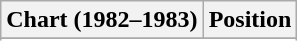<table class="wikitable sortable plainrowheaders" style="text-align:center">
<tr>
<th>Chart (1982–1983)</th>
<th>Position</th>
</tr>
<tr>
</tr>
<tr>
</tr>
<tr>
</tr>
<tr>
</tr>
</table>
